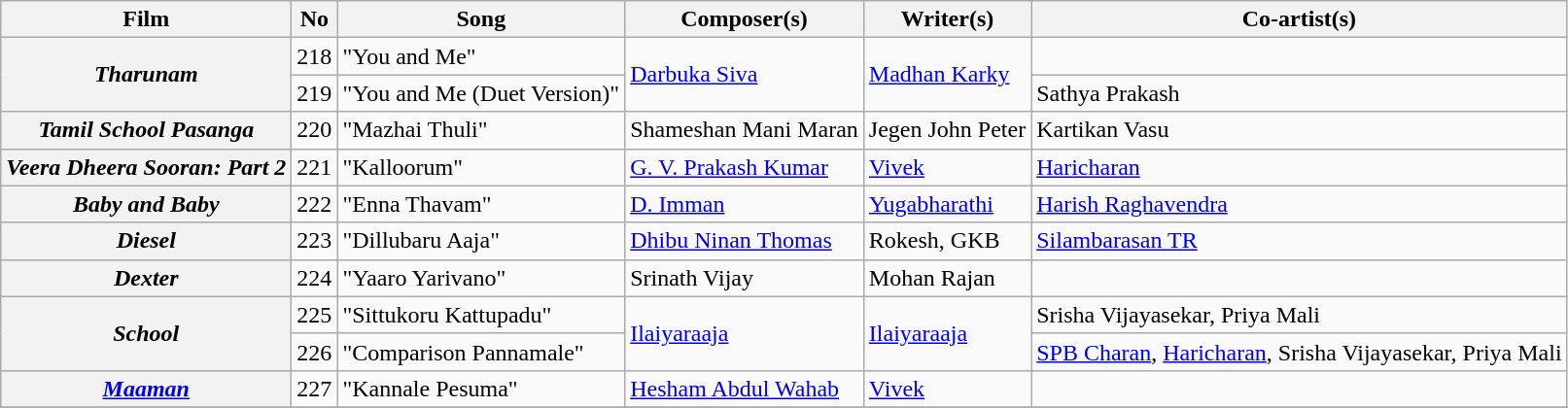<table class="wikitable">
<tr>
<th>Film</th>
<th>No</th>
<th>Song</th>
<th>Composer(s)</th>
<th>Writer(s)</th>
<th>Co-artist(s)</th>
</tr>
<tr>
<th rowspan="2"><em>Tharunam</em></th>
<td>218</td>
<td>"You and Me"</td>
<td rowspan="2"><a href='#'>Darbuka Siva</a></td>
<td rowspan="2"><a href='#'>Madhan Karky</a></td>
<td></td>
</tr>
<tr>
<td>219</td>
<td>"You and Me (Duet Version)"</td>
<td>Sathya Prakash</td>
</tr>
<tr>
<th><em>Tamil School Pasanga</em></th>
<td>220</td>
<td>"Mazhai Thuli"</td>
<td>Shameshan Mani Maran</td>
<td>Jegen John Peter</td>
<td>Kartikan Vasu</td>
</tr>
<tr>
<th><em>Veera Dheera Sooran: Part 2</em></th>
<td>221</td>
<td>"Kalloorum"</td>
<td><a href='#'>G. V. Prakash Kumar</a></td>
<td><a href='#'>Vivek</a></td>
<td><a href='#'>Haricharan</a></td>
</tr>
<tr>
<th><em>Baby and Baby</em></th>
<td>222</td>
<td>"Enna Thavam"</td>
<td><a href='#'>D. Imman</a></td>
<td><a href='#'>Yugabharathi</a></td>
<td><a href='#'>Harish Raghavendra</a></td>
</tr>
<tr>
<th><em>Diesel</em></th>
<td>223</td>
<td>"Dillubaru Aaja"</td>
<td><a href='#'>Dhibu Ninan Thomas</a></td>
<td>Rokesh, GKB</td>
<td><a href='#'>Silambarasan TR</a></td>
</tr>
<tr>
<th><em>Dexter</em></th>
<td>224</td>
<td>"Yaaro Yarivano"</td>
<td>Srinath Vijay</td>
<td>Mohan Rajan</td>
<td></td>
</tr>
<tr>
<th rowspan="2"><em>School</em></th>
<td>225</td>
<td>"Sittukoru Kattupadu"</td>
<td rowspan="2"><a href='#'>Ilaiyaraaja</a></td>
<td rowspan="2"><a href='#'>Ilaiyaraaja</a></td>
<td>Srisha Vijayasekar, Priya Mali</td>
</tr>
<tr>
<td>226</td>
<td>"Comparison Pannamale"</td>
<td><a href='#'>SPB Charan</a>, <a href='#'>Haricharan</a>, Srisha Vijayasekar, Priya Mali</td>
</tr>
<tr>
<th><em><a href='#'>Maaman</a></em></th>
<td>227</td>
<td>"Kannale Pesuma"</td>
<td><a href='#'>Hesham Abdul Wahab</a></td>
<td><a href='#'>Vivek</a></td>
<td></td>
</tr>
<tr>
</tr>
</table>
